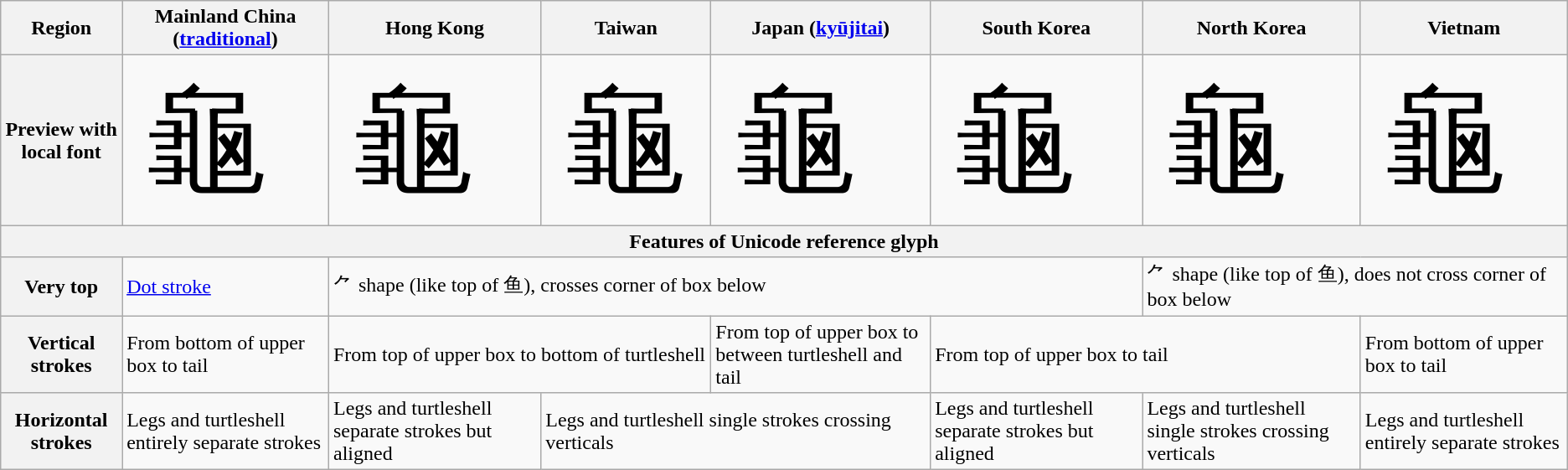<table class="wikitable">
<tr>
<th scope=row>Region</th>
<th>Mainland China (<a href='#'>traditional</a>)</th>
<th>Hong Kong</th>
<th>Taiwan</th>
<th>Japan (<a href='#'>kyūjitai</a>)</th>
<th>South Korea</th>
<th>North Korea</th>
<th>Vietnam</th>
</tr>
<tr>
<th>Preview with local font</th>
<td lang="zh-CN" style="font-size:6em;font-family:serif;line-height:100%;">龜</td>
<td lang="zh-HK" style="font-size:6em;font-family:serif;line-height:100%;">龜</td>
<td lang="zh-TW" style="font-size:6em;font-family:serif;line-height:100%;">龜</td>
<td lang="ja" style="font-size:6em;font-family:serif;line-height:100%;">龜</td>
<td lang="ko-KR" style="font-size:6em;font-family:serif;line-height:100%;">龜</td>
<td lang="ko-KP" style="font-size:6em;font-family:serif;line-height:100%;">龜</td>
<td lang="vi-Hani" style="font-size:6em;font-family:serif;line-height:100%;">龜</td>
</tr>
<tr>
<th colspan=8>Features of Unicode reference glyph</th>
</tr>
<tr>
<th>Very top</th>
<td><a href='#'>Dot stroke</a></td>
<td colspan=4>⺈ shape (like top of 鱼), crosses corner of box below</td>
<td colspan=2>⺈ shape (like top of 鱼), does not cross corner of box below</td>
</tr>
<tr>
<th>Vertical strokes</th>
<td>From bottom of upper box to tail</td>
<td colspan=2>From top of upper box to bottom of turtleshell</td>
<td>From top of upper box to between turtleshell and tail</td>
<td colspan=2>From top of upper box to tail</td>
<td>From bottom of upper box to tail</td>
</tr>
<tr>
<th>Horizontal strokes</th>
<td>Legs and turtleshell entirely separate strokes</td>
<td>Legs and turtleshell separate strokes but aligned</td>
<td colspan=2>Legs and turtleshell single strokes crossing verticals</td>
<td>Legs and turtleshell separate strokes but aligned</td>
<td>Legs and turtleshell single strokes crossing verticals</td>
<td>Legs and turtleshell entirely separate strokes</td>
</tr>
</table>
